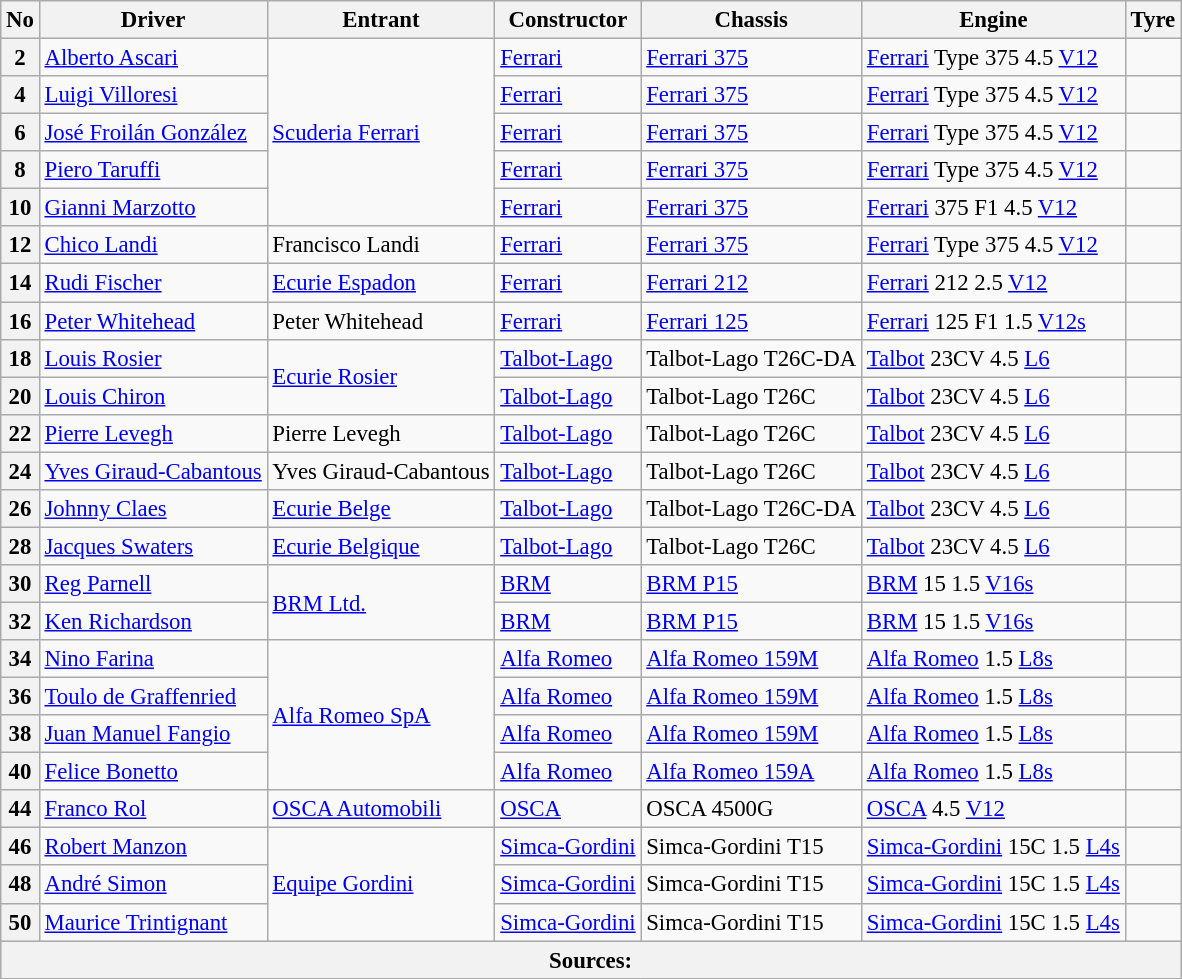<table class="wikitable sortable" style="font-size: 95%;">
<tr>
<th>No</th>
<th>Driver</th>
<th>Entrant</th>
<th>Constructor</th>
<th>Chassis</th>
<th>Engine</th>
<th>Tyre</th>
</tr>
<tr>
<th>2</th>
<td> <a href='#'>Alberto Ascari</a></td>
<td rowspan=5><a href='#'>Scuderia Ferrari</a></td>
<td><a href='#'>Ferrari</a></td>
<td><a href='#'>Ferrari 375</a></td>
<td><a href='#'>Ferrari</a> Type 375 4.5 <a href='#'>V12</a></td>
<td align="center"></td>
</tr>
<tr>
<th>4</th>
<td> <a href='#'>Luigi Villoresi</a></td>
<td><a href='#'>Ferrari</a></td>
<td><a href='#'>Ferrari 375</a></td>
<td><a href='#'>Ferrari</a> Type 375 4.5 <a href='#'>V12</a></td>
<td align="center"></td>
</tr>
<tr>
<th>6</th>
<td> <a href='#'>José Froilán González</a></td>
<td><a href='#'>Ferrari</a></td>
<td><a href='#'>Ferrari 375</a></td>
<td><a href='#'>Ferrari</a> Type 375 4.5 <a href='#'>V12</a></td>
<td align="center"></td>
</tr>
<tr>
<th>8</th>
<td> <a href='#'>Piero Taruffi</a></td>
<td><a href='#'>Ferrari</a></td>
<td><a href='#'>Ferrari 375</a></td>
<td><a href='#'>Ferrari</a> Type 375 4.5 <a href='#'>V12</a></td>
<td align="center"></td>
</tr>
<tr>
<th>10</th>
<td> <a href='#'>Gianni Marzotto</a></td>
<td><a href='#'>Ferrari</a></td>
<td><a href='#'>Ferrari 375</a></td>
<td><a href='#'>Ferrari</a> 375 F1 4.5 <a href='#'>V12</a></td>
<td align="center"></td>
</tr>
<tr>
<th>12</th>
<td> <a href='#'>Chico Landi</a></td>
<td>Francisco Landi</td>
<td><a href='#'>Ferrari</a></td>
<td><a href='#'>Ferrari 375</a></td>
<td><a href='#'>Ferrari</a> Type 375 4.5 <a href='#'>V12</a></td>
<td align="center"></td>
</tr>
<tr>
<th>14</th>
<td> <a href='#'>Rudi Fischer</a></td>
<td><a href='#'>Ecurie Espadon</a></td>
<td><a href='#'>Ferrari</a></td>
<td><a href='#'>Ferrari 212</a></td>
<td><a href='#'>Ferrari</a> 212 2.5 <a href='#'>V12</a></td>
<td align="center"></td>
</tr>
<tr>
<th>16</th>
<td> <a href='#'>Peter Whitehead</a></td>
<td>Peter Whitehead</td>
<td><a href='#'>Ferrari</a></td>
<td><a href='#'>Ferrari 125</a></td>
<td><a href='#'>Ferrari</a> 125 F1 1.5 <a href='#'>V12</a><a href='#'>s</a></td>
<td align="center"></td>
</tr>
<tr>
<th>18</th>
<td> <a href='#'>Louis Rosier</a></td>
<td rowspan=2><a href='#'>Ecurie Rosier</a></td>
<td><a href='#'>Talbot-Lago</a></td>
<td>Talbot-Lago T26C-DA</td>
<td><a href='#'>Talbot</a> 23CV 4.5 <a href='#'>L6</a></td>
<td align="center"></td>
</tr>
<tr>
<th>20</th>
<td> <a href='#'>Louis Chiron</a></td>
<td><a href='#'>Talbot-Lago</a></td>
<td>Talbot-Lago T26C</td>
<td><a href='#'>Talbot</a> 23CV 4.5 <a href='#'>L6</a></td>
<td align="center"></td>
</tr>
<tr>
<th>22</th>
<td> <a href='#'>Pierre Levegh</a></td>
<td>Pierre Levegh</td>
<td><a href='#'>Talbot-Lago</a></td>
<td>Talbot-Lago T26C</td>
<td><a href='#'>Talbot</a> 23CV 4.5 <a href='#'>L6</a></td>
<td align="center"></td>
</tr>
<tr>
<th>24</th>
<td> <a href='#'>Yves Giraud-Cabantous</a></td>
<td>Yves Giraud-Cabantous</td>
<td><a href='#'>Talbot-Lago</a></td>
<td>Talbot-Lago T26C</td>
<td><a href='#'>Talbot</a> 23CV 4.5 <a href='#'>L6</a></td>
<td align="center"></td>
</tr>
<tr>
<th>26</th>
<td> <a href='#'>Johnny Claes</a></td>
<td><a href='#'>Ecurie Belge</a></td>
<td><a href='#'>Talbot-Lago</a></td>
<td>Talbot-Lago T26C-DA</td>
<td><a href='#'>Talbot</a> 23CV 4.5 <a href='#'>L6</a></td>
<td align="center"></td>
</tr>
<tr>
<th>28</th>
<td> <a href='#'>Jacques Swaters</a></td>
<td><a href='#'>Ecurie Belgique</a></td>
<td><a href='#'>Talbot-Lago</a></td>
<td>Talbot-Lago T26C</td>
<td><a href='#'>Talbot</a> 23CV 4.5 <a href='#'>L6</a></td>
<td align="center"></td>
</tr>
<tr>
<th>30</th>
<td> <a href='#'>Reg Parnell</a></td>
<td rowspan=2><a href='#'>BRM Ltd.</a></td>
<td><a href='#'>BRM</a></td>
<td><a href='#'>BRM P15</a></td>
<td><a href='#'>BRM</a> 15 1.5 <a href='#'>V16</a><a href='#'>s</a></td>
<td align="center"></td>
</tr>
<tr>
<th>32</th>
<td> <a href='#'>Ken Richardson</a></td>
<td><a href='#'>BRM</a></td>
<td><a href='#'>BRM P15</a></td>
<td><a href='#'>BRM</a> 15 1.5 <a href='#'>V16</a><a href='#'>s</a></td>
<td align="center"></td>
</tr>
<tr>
<th>34</th>
<td> <a href='#'>Nino Farina</a></td>
<td rowspan=4><a href='#'>Alfa Romeo SpA</a></td>
<td><a href='#'>Alfa Romeo</a></td>
<td><a href='#'>Alfa Romeo 159M</a></td>
<td><a href='#'>Alfa Romeo</a> 1.5 <a href='#'>L8</a><a href='#'>s</a></td>
<td align="center"></td>
</tr>
<tr>
<th>36</th>
<td> <a href='#'>Toulo de Graffenried</a></td>
<td><a href='#'>Alfa Romeo</a></td>
<td><a href='#'>Alfa Romeo 159M</a></td>
<td><a href='#'>Alfa Romeo</a> 1.5 <a href='#'>L8</a><a href='#'>s</a></td>
<td align="center"></td>
</tr>
<tr>
<th>38</th>
<td> <a href='#'>Juan Manuel Fangio</a></td>
<td><a href='#'>Alfa Romeo</a></td>
<td><a href='#'>Alfa Romeo 159M</a></td>
<td><a href='#'>Alfa Romeo</a> 1.5 <a href='#'>L8</a><a href='#'>s</a></td>
<td align="center"></td>
</tr>
<tr>
<th>40</th>
<td> <a href='#'>Felice Bonetto</a></td>
<td><a href='#'>Alfa Romeo</a></td>
<td><a href='#'>Alfa Romeo 159A</a></td>
<td><a href='#'>Alfa Romeo</a> 1.5 <a href='#'>L8</a><a href='#'>s</a></td>
<td align="center"></td>
</tr>
<tr>
<th>44</th>
<td> <a href='#'>Franco Rol</a></td>
<td><a href='#'>OSCA Automobili</a></td>
<td><a href='#'>OSCA</a></td>
<td>OSCA 4500G</td>
<td><a href='#'>OSCA</a> 4.5 <a href='#'>V12</a></td>
<td align="center"></td>
</tr>
<tr>
<th>46</th>
<td> <a href='#'>Robert Manzon</a></td>
<td rowspan=3><a href='#'>Equipe Gordini</a></td>
<td><a href='#'>Simca-Gordini</a></td>
<td>Simca-Gordini T15</td>
<td><a href='#'>Simca-Gordini</a> 15C 1.5 <a href='#'>L4</a><a href='#'>s</a></td>
<td align="center"></td>
</tr>
<tr>
<th>48</th>
<td> <a href='#'>André Simon</a></td>
<td><a href='#'>Simca-Gordini</a></td>
<td>Simca-Gordini T15</td>
<td><a href='#'>Simca-Gordini</a> 15C 1.5 <a href='#'>L4</a><a href='#'>s</a></td>
<td align="center"></td>
</tr>
<tr>
<th>50</th>
<td> <a href='#'>Maurice Trintignant</a></td>
<td><a href='#'>Simca-Gordini</a></td>
<td>Simca-Gordini T15</td>
<td><a href='#'>Simca-Gordini</a> 15C 1.5 <a href='#'>L4</a><a href='#'>s</a></td>
<td align="center"></td>
</tr>
<tr style="background-color:#E5E4E2" align="center">
<th colspan=7>Sources:</th>
</tr>
<tr>
</tr>
</table>
